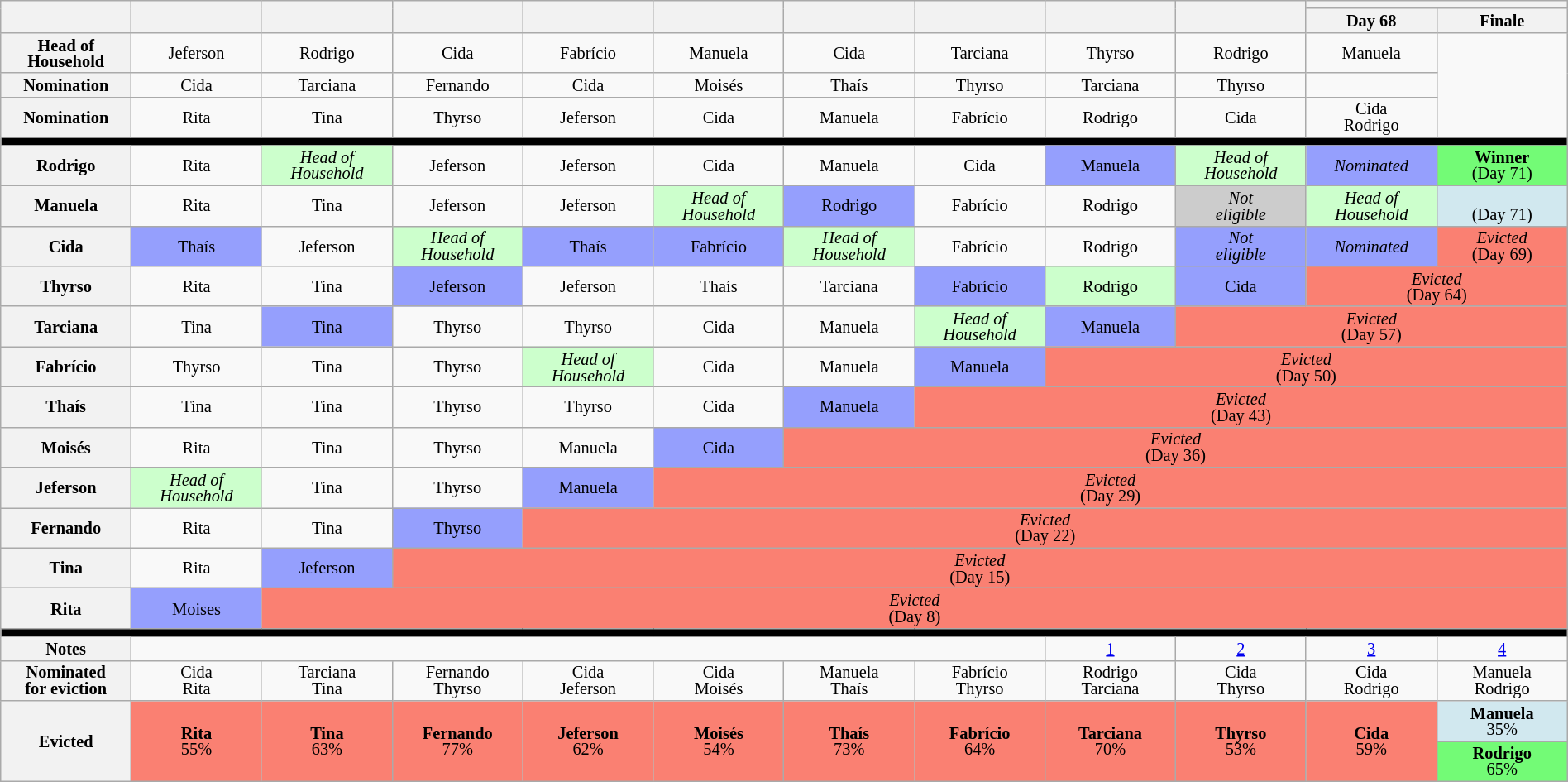<table class="wikitable" style="text-align:center; font-size:85%; width:100%; line-height:13px;">
<tr>
<th rowspan=2 width=08.33%></th>
<th rowspan=2 width=08.33%></th>
<th rowspan=2 width=08.33%></th>
<th rowspan=2 width=08.33%></th>
<th rowspan=2 width=08.33%></th>
<th rowspan=2 width=08.33%></th>
<th rowspan=2 width=08.33%></th>
<th rowspan=2 width=08.33%></th>
<th rowspan=2 width=08.33%></th>
<th rowspan=2 width=08.33%></th>
<th colspan=2 width=16.66%></th>
</tr>
<tr>
<th width=08.33%>Day 68</th>
<th width=08.33%>Finale</th>
</tr>
<tr>
<th>Head of<br>Household</th>
<td>Jeferson</td>
<td>Rodrigo</td>
<td>Cida</td>
<td>Fabrício</td>
<td>Manuela</td>
<td>Cida</td>
<td>Tarciana</td>
<td>Thyrso</td>
<td>Rodrigo</td>
<td>Manuela</td>
<td rowspan=3></td>
</tr>
<tr>
<th>Nomination<br></th>
<td>Cida</td>
<td>Tarciana</td>
<td>Fernando</td>
<td>Cida</td>
<td>Moisés</td>
<td>Thaís</td>
<td>Thyrso</td>
<td>Tarciana</td>
<td>Thyrso</td>
<td></td>
</tr>
<tr>
<th>Nomination<br></th>
<td>Rita</td>
<td>Tina</td>
<td>Thyrso</td>
<td>Jeferson</td>
<td>Cida</td>
<td>Manuela</td>
<td>Fabrício</td>
<td>Rodrigo</td>
<td>Cida</td>
<td>Cida<br>Rodrigo</td>
</tr>
<tr>
<td bgcolor="000000" colspan=12></td>
</tr>
<tr>
<th>Rodrigo</th>
<td>Rita</td>
<td bgcolor="CCFFCC"><em>Head of Household</em></td>
<td>Jeferson</td>
<td>Jeferson</td>
<td>Cida</td>
<td>Manuela</td>
<td>Cida</td>
<td bgcolor="959FFD">Manuela</td>
<td bgcolor="CCFFCC"><em>Head of Household</em></td>
<td bgcolor="959FFD"><em>Nominated</em></td>
<td bgcolor="73FB76"><strong>Winner</strong><br>(Day 71)</td>
</tr>
<tr>
<th>Manuela</th>
<td>Rita</td>
<td>Tina</td>
<td>Jeferson</td>
<td>Jeferson</td>
<td bgcolor="CCFFCC"><em>Head of Household</em></td>
<td bgcolor="959FFD">Rodrigo</td>
<td>Fabrício</td>
<td>Rodrigo</td>
<td bgcolor="CCCCCC"><em>Not<br>eligible</em></td>
<td bgcolor="CCFFCC"><em>Head of Household</em></td>
<td bgcolor="D1E8EF"><strong></strong><br>(Day 71)</td>
</tr>
<tr>
<th>Cida</th>
<td bgcolor="959FFD">Thaís</td>
<td>Jeferson</td>
<td bgcolor="CCFFCC"><em>Head of Household</em></td>
<td bgcolor="959FFD">Thaís</td>
<td bgcolor="959FFD">Fabrício</td>
<td bgcolor="CCFFCC"><em>Head of Household</em></td>
<td>Fabrício</td>
<td>Rodrigo</td>
<td bgcolor="959FFD"><em>Not<br>eligible</em></td>
<td bgcolor="959FFD"><em>Nominated</em></td>
<td bgcolor="FA8072"><em>Evicted</em><br>(Day 69)</td>
</tr>
<tr>
<th>Thyrso</th>
<td>Rita</td>
<td>Tina</td>
<td bgcolor="959FFD">Jeferson</td>
<td>Jeferson</td>
<td>Thaís</td>
<td>Tarciana</td>
<td bgcolor="959FFD">Fabrício</td>
<td bgcolor="CCFFCC">Rodrigo</td>
<td bgcolor="959FFD">Cida</td>
<td bgcolor="FA8072" colspan=2><em>Evicted</em><br>(Day 64)</td>
</tr>
<tr>
<th>Tarciana</th>
<td>Tina</td>
<td bgcolor="959FFD">Tina</td>
<td>Thyrso</td>
<td>Thyrso</td>
<td>Cida</td>
<td>Manuela</td>
<td bgcolor="CCFFCC"><em>Head of Household</em></td>
<td bgcolor="959FFD">Manuela</td>
<td bgcolor="FA8072" colspan=3><em>Evicted</em><br>(Day 57)</td>
</tr>
<tr>
<th>Fabrício</th>
<td>Thyrso</td>
<td>Tina</td>
<td>Thyrso</td>
<td bgcolor="CCFFCC"><em>Head of Household</em></td>
<td>Cida</td>
<td>Manuela</td>
<td bgcolor="959FFD">Manuela</td>
<td bgcolor="FA8072" colspan=4><em>Evicted</em><br>(Day 50)</td>
</tr>
<tr>
<th>Thaís</th>
<td>Tina</td>
<td>Tina</td>
<td>Thyrso</td>
<td>Thyrso</td>
<td>Cida</td>
<td bgcolor="959FFD">Manuela</td>
<td bgcolor="FA8072" colspan=5><em>Evicted</em><br>(Day 43)</td>
</tr>
<tr>
<th>Moisés</th>
<td>Rita</td>
<td>Tina</td>
<td>Thyrso</td>
<td>Manuela</td>
<td bgcolor="959FFD">Cida</td>
<td bgcolor="FA8072" colspan=6><em>Evicted</em><br>(Day 36)</td>
</tr>
<tr>
<th>Jeferson</th>
<td bgcolor="CCFFCC"><em>Head of Household</em></td>
<td>Tina</td>
<td>Thyrso</td>
<td bgcolor="959FFD">Manuela</td>
<td bgcolor="FA8072" colspan=7><em>Evicted</em><br>(Day 29)</td>
</tr>
<tr>
<th>Fernando</th>
<td>Rita</td>
<td>Tina</td>
<td bgcolor="959FFD">Thyrso</td>
<td bgcolor="FA8072" colspan=8><em>Evicted</em><br>(Day 22)</td>
</tr>
<tr>
<th>Tina</th>
<td>Rita</td>
<td bgcolor="959FFD">Jeferson</td>
<td bgcolor="FA8072" colspan=9><em>Evicted</em><br>(Day 15)</td>
</tr>
<tr>
<th>Rita</th>
<td bgcolor="959FFD">Moises</td>
<td bgcolor="FA8072" colspan=10><em>Evicted</em><br>(Day 8)</td>
</tr>
<tr>
<td bgcolor="000000" colspan=12></td>
</tr>
<tr>
<th>Notes</th>
<td colspan=7></td>
<td><a href='#'>1</a></td>
<td><a href='#'>2</a></td>
<td><a href='#'>3</a></td>
<td><a href='#'>4</a></td>
</tr>
<tr>
<th>Nominated<br>for eviction</th>
<td>Cida<br>Rita</td>
<td>Tarciana<br>Tina</td>
<td>Fernando<br>Thyrso</td>
<td>Cida<br>Jeferson</td>
<td>Cida<br>Moisés</td>
<td>Manuela<br>Thaís</td>
<td>Fabrício<br>Thyrso</td>
<td>Rodrigo<br>Tarciana</td>
<td>Cida<br>Thyrso</td>
<td>Cida<br>Rodrigo</td>
<td>Manuela<br>Rodrigo</td>
</tr>
<tr>
<th rowspan=2>Evicted</th>
<td rowspan=2 bgcolor="FA8072"><strong>Rita</strong><br>55%<br></td>
<td rowspan=2 bgcolor="FA8072"><strong>Tina</strong><br>63%<br></td>
<td rowspan=2 bgcolor="FA8072"><strong>Fernando</strong><br>77%<br></td>
<td rowspan=2 bgcolor="FA8072"><strong>Jeferson</strong><br>62%<br></td>
<td rowspan=2 bgcolor="FA8072"><strong>Moisés</strong><br>54%<br></td>
<td rowspan=2 bgcolor="FA8072"><strong>Thaís</strong><br>73%<br></td>
<td rowspan=2 bgcolor="FA8072"><strong>Fabrício</strong><br>64%<br></td>
<td rowspan=2 bgcolor="FA8072"><strong>Tarciana</strong><br>70%<br></td>
<td rowspan=2 bgcolor="FA8072"><strong>Thyrso</strong><br>53%<br></td>
<td rowspan=2 bgcolor="FA8072"><strong>Cida</strong><br>59%<br></td>
<td rowspan=1 bgcolor="D1E8EF"><strong>Manuela</strong><br>35%<br></td>
</tr>
<tr>
<td rowspan=1 bgcolor="73FB76"><strong>Rodrigo</strong><br>65%<br></td>
</tr>
</table>
